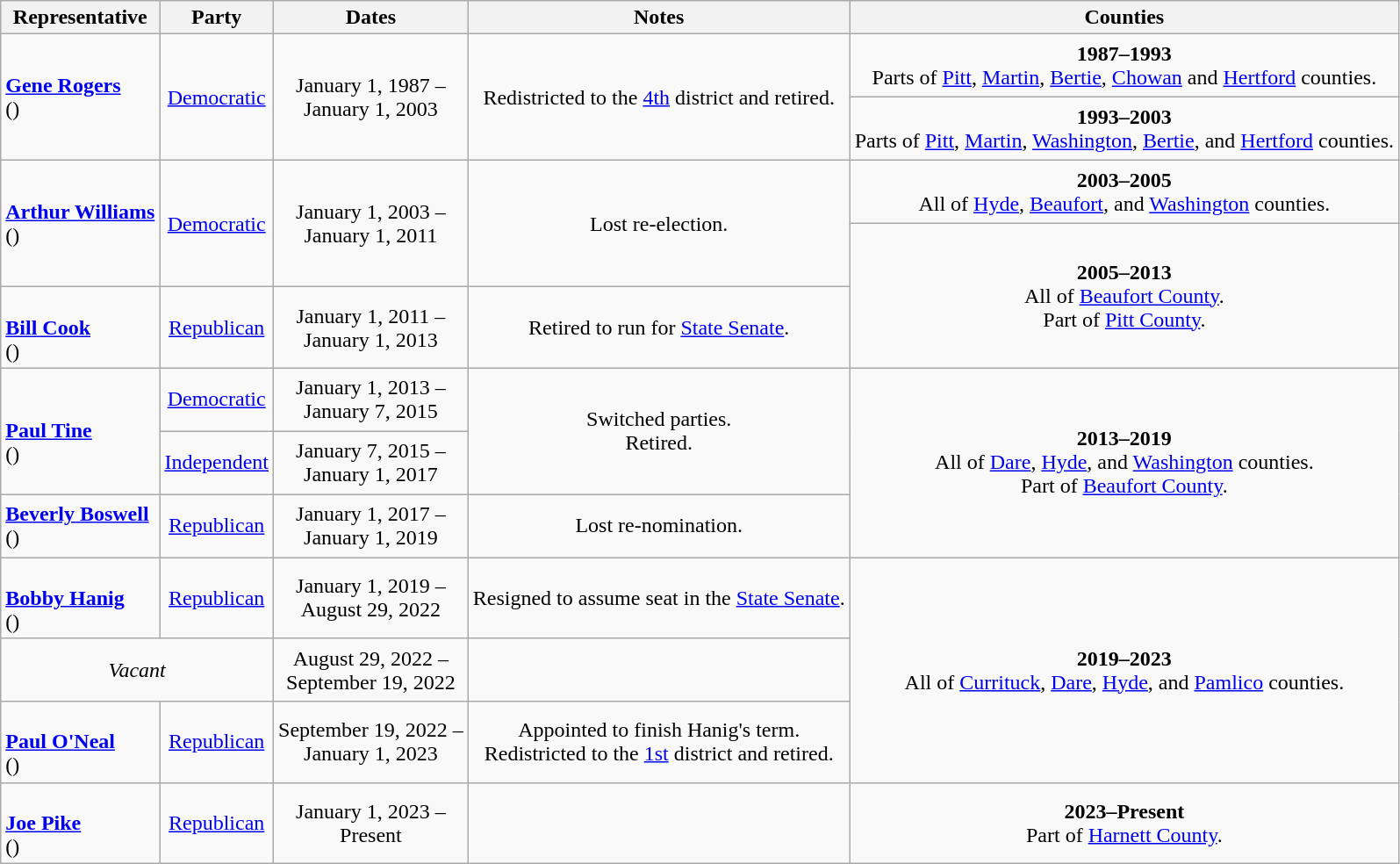<table class=wikitable style="text-align:center">
<tr>
<th>Representative</th>
<th>Party</th>
<th>Dates</th>
<th>Notes</th>
<th>Counties</th>
</tr>
<tr style="height:3em">
<td rowspan=2 align=left><strong><a href='#'>Gene Rogers</a></strong><br>()</td>
<td rowspan=2 ><a href='#'>Democratic</a></td>
<td rowspan=2 nowrap>January 1, 1987 – <br> January 1, 2003</td>
<td rowspan=2>Redistricted to the <a href='#'>4th</a> district and retired.</td>
<td><strong>1987–1993</strong> <br> Parts of <a href='#'>Pitt</a>, <a href='#'>Martin</a>, <a href='#'>Bertie</a>, <a href='#'>Chowan</a> and <a href='#'>Hertford</a> counties.</td>
</tr>
<tr style="height:3em">
<td><strong>1993–2003</strong><br> Parts of <a href='#'>Pitt</a>, <a href='#'>Martin</a>, <a href='#'>Washington</a>, <a href='#'>Bertie</a>, and <a href='#'>Hertford</a> counties.</td>
</tr>
<tr style="height:3em">
<td rowspan=2 align=left><strong><a href='#'>Arthur Williams</a></strong><br>()</td>
<td rowspan=2 ><a href='#'>Democratic</a></td>
<td rowspan=2 nowrap>January 1, 2003 – <br> January 1, 2011</td>
<td rowspan=2>Lost re-election.</td>
<td><strong>2003–2005</strong><br> All of <a href='#'>Hyde</a>, <a href='#'>Beaufort</a>, and <a href='#'>Washington</a> counties.</td>
</tr>
<tr style="height:3em">
<td rowspan=2><strong>2005–2013</strong><br> All of <a href='#'>Beaufort County</a>. <br> Part of <a href='#'>Pitt County</a>.</td>
</tr>
<tr style="height:3em">
<td align=left><br><strong><a href='#'>Bill Cook</a></strong><br>()</td>
<td><a href='#'>Republican</a></td>
<td nowrap>January 1, 2011 – <br> January 1, 2013</td>
<td>Retired to run for <a href='#'>State Senate</a>.</td>
</tr>
<tr style="height:3em">
<td rowspan=2 align=left><br><strong><a href='#'>Paul Tine</a></strong><br>()</td>
<td><a href='#'>Democratic</a></td>
<td nowrap>January 1, 2013 – <br> January 7, 2015</td>
<td rowspan=2>Switched parties. <br> Retired.</td>
<td rowspan=3><strong>2013–2019</strong><br> All of <a href='#'>Dare</a>, <a href='#'>Hyde</a>, and <a href='#'>Washington</a> counties. <br> Part of <a href='#'>Beaufort County</a>.</td>
</tr>
<tr style="height:3em">
<td><a href='#'>Independent</a></td>
<td nowrap>January 7, 2015 – <br> January 1, 2017</td>
</tr>
<tr style="height:3em">
<td align=left><strong><a href='#'>Beverly Boswell</a></strong><br>()</td>
<td><a href='#'>Republican</a></td>
<td nowrap>January 1, 2017 – <br> January 1, 2019</td>
<td>Lost re-nomination.</td>
</tr>
<tr style="height:3em">
<td align=left><br><strong><a href='#'>Bobby Hanig</a></strong><br>()</td>
<td><a href='#'>Republican</a></td>
<td nowrap>January 1, 2019 – <br> August 29, 2022</td>
<td>Resigned to assume seat in the <a href='#'>State Senate</a>.</td>
<td rowspan=3><strong>2019–2023</strong> <br> All of <a href='#'>Currituck</a>, <a href='#'>Dare</a>, <a href='#'>Hyde</a>, and <a href='#'>Pamlico</a> counties.</td>
</tr>
<tr style="height:3em">
<td colspan=2><em>Vacant</em></td>
<td nowrap>August 29, 2022 – <br> September 19, 2022</td>
<td></td>
</tr>
<tr style="height:3em">
<td align=left><br><strong><a href='#'>Paul O'Neal</a></strong><br>()</td>
<td><a href='#'>Republican</a></td>
<td nowrap>September 19, 2022 – <br> January 1, 2023</td>
<td>Appointed to finish Hanig's term. <br> Redistricted to the <a href='#'>1st</a> district and retired.</td>
</tr>
<tr style="height:3em">
<td align=left><br><strong><a href='#'>Joe Pike</a></strong><br>()</td>
<td><a href='#'>Republican</a></td>
<td nowrap>January 1, 2023 – <br> Present</td>
<td></td>
<td><strong>2023–Present</strong> <br> Part of <a href='#'>Harnett County</a>.</td>
</tr>
</table>
